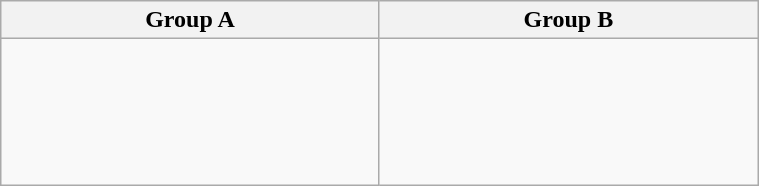<table class="wikitable" width=40%>
<tr>
<th width=25%>Group A</th>
<th width=25%>Group B</th>
</tr>
<tr>
<td><br><br>
<br>
<br>
</td>
<td><br><br>
<br>
<br>
<br>
</td>
</tr>
</table>
